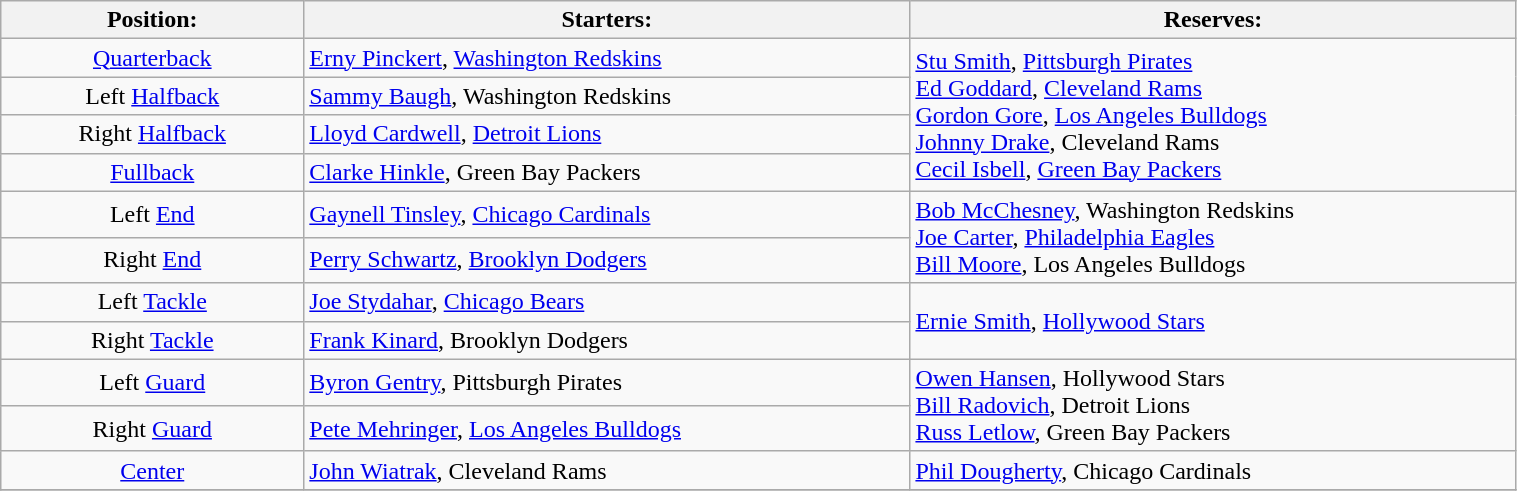<table class="wikitable" width=80%>
<tr>
<th width=20%>Position:</th>
<th width=40%>Starters:</th>
<th width=40%>Reserves:</th>
</tr>
<tr>
<td align=center><a href='#'>Quarterback</a></td>
<td><a href='#'>Erny Pinckert</a>, <a href='#'>Washington Redskins</a></td>
<td rowspan="4"  ><a href='#'>Stu Smith</a>, <a href='#'>Pittsburgh Pirates</a><br><a href='#'>Ed Goddard</a>, <a href='#'>Cleveland Rams</a><br><a href='#'>Gordon Gore</a>, <a href='#'>Los Angeles Bulldogs</a><br><a href='#'>Johnny Drake</a>, Cleveland Rams<br><a href='#'>Cecil Isbell</a>, <a href='#'>Green Bay Packers</a></td>
</tr>
<tr>
<td align=center>Left <a href='#'>Halfback</a></td>
<td><a href='#'>Sammy Baugh</a>, Washington Redskins</td>
</tr>
<tr>
<td align=center>Right <a href='#'>Halfback</a></td>
<td><a href='#'>Lloyd Cardwell</a>, <a href='#'>Detroit Lions</a></td>
</tr>
<tr>
<td align=center><a href='#'>Fullback</a></td>
<td><a href='#'>Clarke Hinkle</a>, Green Bay Packers</td>
</tr>
<tr>
<td align=center>Left <a href='#'>End</a></td>
<td><a href='#'>Gaynell Tinsley</a>, <a href='#'>Chicago Cardinals</a></td>
<td rowspan="2"  ><a href='#'>Bob McChesney</a>, Washington Redskins<br><a href='#'>Joe Carter</a>, <a href='#'>Philadelphia Eagles</a><br><a href='#'>Bill Moore</a>, Los Angeles Bulldogs</td>
</tr>
<tr>
<td align=center>Right <a href='#'>End</a></td>
<td><a href='#'>Perry Schwartz</a>, <a href='#'>Brooklyn Dodgers</a></td>
</tr>
<tr>
<td align=center>Left <a href='#'>Tackle</a></td>
<td><a href='#'>Joe Stydahar</a>, <a href='#'>Chicago Bears</a></td>
<td rowspan="2"  ><a href='#'>Ernie Smith</a>, <a href='#'>Hollywood Stars</a></td>
</tr>
<tr>
<td align=center>Right <a href='#'>Tackle</a></td>
<td><a href='#'>Frank Kinard</a>, Brooklyn Dodgers</td>
</tr>
<tr>
<td align=center>Left <a href='#'>Guard</a></td>
<td><a href='#'>Byron Gentry</a>, Pittsburgh Pirates</td>
<td rowspan="2"  ><a href='#'>Owen Hansen</a>, Hollywood Stars<br><a href='#'>Bill Radovich</a>, Detroit Lions<br><a href='#'>Russ Letlow</a>, Green Bay Packers</td>
</tr>
<tr>
<td align=center>Right <a href='#'>Guard</a></td>
<td><a href='#'>Pete Mehringer</a>, <a href='#'>Los Angeles Bulldogs</a></td>
</tr>
<tr>
<td align=center><a href='#'>Center</a></td>
<td><a href='#'>John Wiatrak</a>, Cleveland Rams</td>
<td><a href='#'>Phil Dougherty</a>, Chicago Cardinals</td>
</tr>
<tr>
</tr>
</table>
